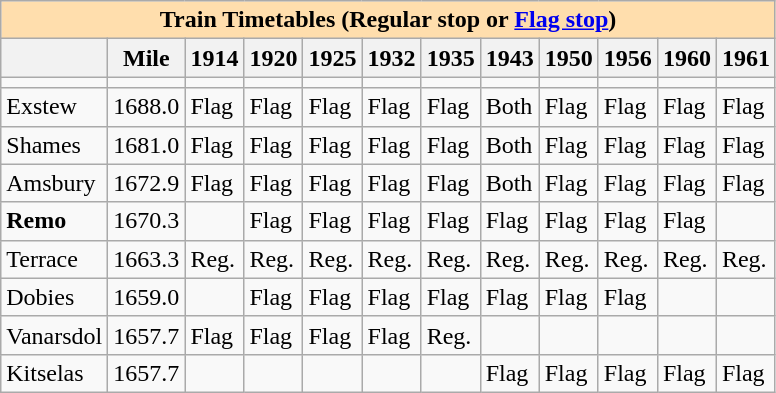<table class="wikitable">
<tr>
<th colspan="12" style="background:#ffdead;">Train Timetables (Regular stop or <a href='#'>Flag stop</a>)</th>
</tr>
<tr>
<th></th>
<th>Mile</th>
<th>1914</th>
<th>1920</th>
<th>1925</th>
<th>1932</th>
<th>1935</th>
<th>1943</th>
<th>1950</th>
<th>1956</th>
<th>1960</th>
<th>1961</th>
</tr>
<tr>
<td></td>
<td></td>
<td></td>
<td></td>
<td></td>
<td></td>
<td></td>
<td></td>
<td></td>
<td></td>
<td></td>
<td></td>
</tr>
<tr>
<td>Exstew</td>
<td>1688.0</td>
<td>Flag</td>
<td>Flag</td>
<td>Flag</td>
<td>Flag</td>
<td>Flag</td>
<td>Both</td>
<td>Flag</td>
<td>Flag</td>
<td>Flag</td>
<td>Flag</td>
</tr>
<tr>
<td>Shames</td>
<td>1681.0</td>
<td>Flag</td>
<td>Flag</td>
<td>Flag</td>
<td>Flag</td>
<td>Flag</td>
<td>Both</td>
<td>Flag</td>
<td>Flag</td>
<td>Flag</td>
<td>Flag</td>
</tr>
<tr>
<td>Amsbury</td>
<td>1672.9</td>
<td>Flag</td>
<td>Flag</td>
<td>Flag</td>
<td>Flag</td>
<td>Flag</td>
<td>Both</td>
<td>Flag</td>
<td>Flag</td>
<td>Flag</td>
<td>Flag</td>
</tr>
<tr>
<td><strong>Remo</strong></td>
<td>1670.3</td>
<td></td>
<td>Flag</td>
<td>Flag</td>
<td>Flag</td>
<td>Flag</td>
<td>Flag</td>
<td>Flag</td>
<td>Flag</td>
<td>Flag</td>
<td></td>
</tr>
<tr>
<td>Terrace</td>
<td>1663.3</td>
<td>Reg.</td>
<td>Reg.</td>
<td>Reg.</td>
<td>Reg.</td>
<td>Reg.</td>
<td>Reg.</td>
<td>Reg.</td>
<td>Reg.</td>
<td>Reg.</td>
<td>Reg.</td>
</tr>
<tr>
<td>Dobies</td>
<td>1659.0</td>
<td></td>
<td>Flag</td>
<td>Flag</td>
<td>Flag</td>
<td>Flag</td>
<td>Flag</td>
<td>Flag</td>
<td>Flag</td>
<td></td>
<td></td>
</tr>
<tr>
<td>Vanarsdol</td>
<td>1657.7</td>
<td>Flag</td>
<td>Flag</td>
<td>Flag</td>
<td>Flag</td>
<td>Reg.</td>
<td></td>
<td></td>
<td></td>
<td></td>
<td></td>
</tr>
<tr>
<td>Kitselas</td>
<td>1657.7</td>
<td></td>
<td></td>
<td></td>
<td></td>
<td></td>
<td>Flag</td>
<td>Flag</td>
<td>Flag</td>
<td>Flag</td>
<td>Flag</td>
</tr>
</table>
